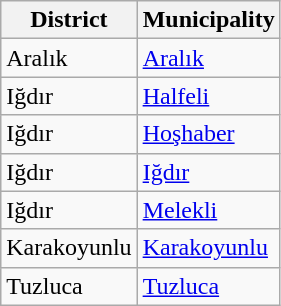<table class="sortable wikitable">
<tr>
<th>District</th>
<th>Municipality</th>
</tr>
<tr>
<td>Aralık</td>
<td><a href='#'>Aralık</a></td>
</tr>
<tr>
<td>Iğdır</td>
<td><a href='#'>Halfeli</a></td>
</tr>
<tr>
<td>Iğdır</td>
<td><a href='#'>Hoşhaber</a></td>
</tr>
<tr>
<td>Iğdır</td>
<td><a href='#'>Iğdır</a></td>
</tr>
<tr>
<td>Iğdır</td>
<td><a href='#'>Melekli</a></td>
</tr>
<tr>
<td>Karakoyunlu</td>
<td><a href='#'>Karakoyunlu</a></td>
</tr>
<tr>
<td>Tuzluca</td>
<td><a href='#'>Tuzluca</a></td>
</tr>
</table>
